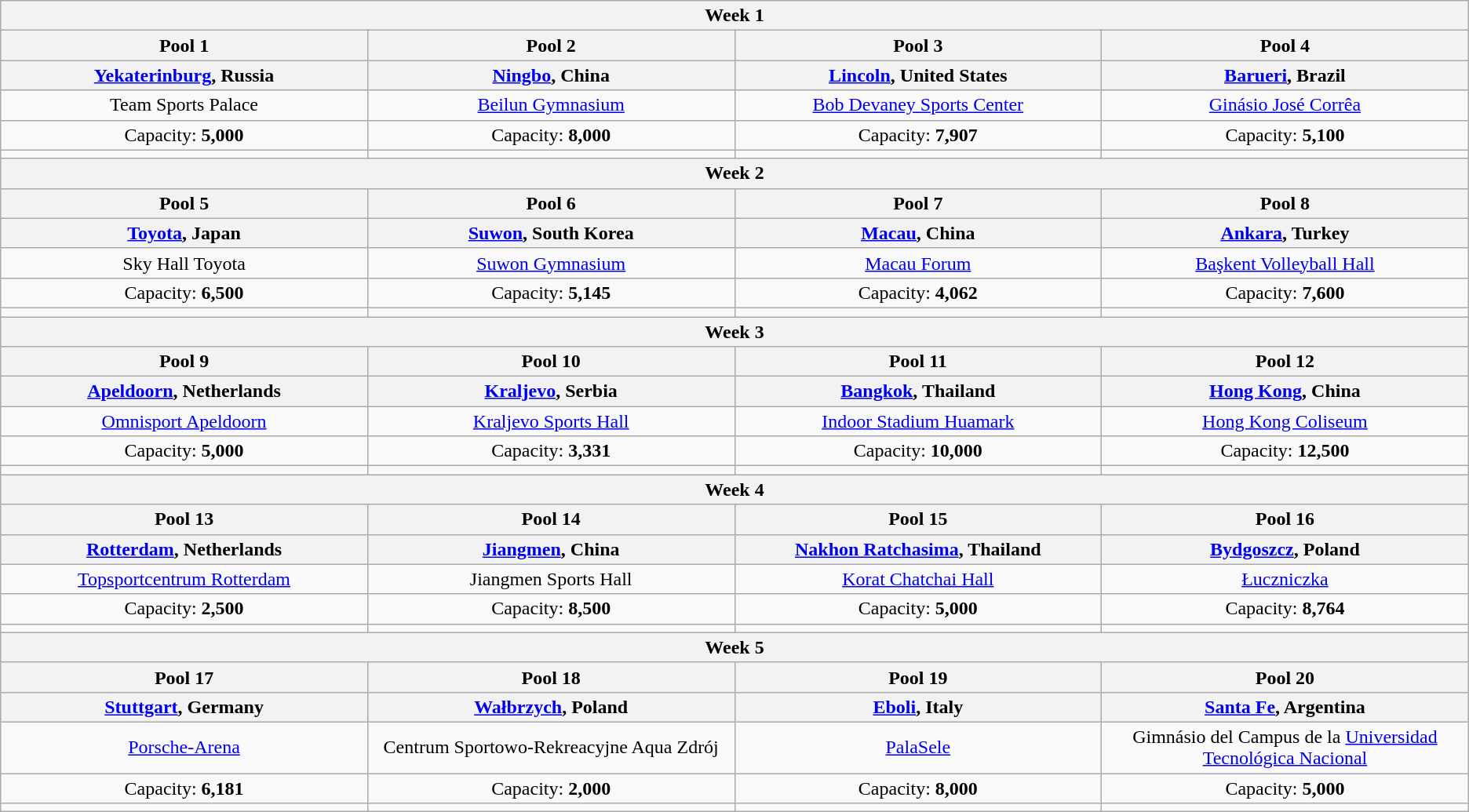<table class="wikitable" style="text-align:center">
<tr>
<th width=100% colspan=4>Week 1</th>
</tr>
<tr>
<th width=25%>Pool 1</th>
<th width=25%>Pool 2</th>
<th width=25%>Pool 3</th>
<th width=25%>Pool 4</th>
</tr>
<tr>
<th><a href='#'>Yekaterinburg</a>, Russia</th>
<th><a href='#'>Ningbo</a>, China</th>
<th><a href='#'>Lincoln</a>, United States</th>
<th><a href='#'>Barueri</a>, Brazil</th>
</tr>
<tr>
<td>Team Sports Palace</td>
<td><a href='#'>Beilun Gymnasium</a></td>
<td><a href='#'>Bob Devaney Sports Center</a></td>
<td><a href='#'>Ginásio José Corrêa</a></td>
</tr>
<tr>
<td>Capacity: <strong>5,000</strong></td>
<td>Capacity: <strong>8,000</strong></td>
<td>Capacity: <strong>7,907</strong></td>
<td>Capacity: <strong>5,100</strong></td>
</tr>
<tr>
<td></td>
<td></td>
<td></td>
<td></td>
</tr>
<tr>
<th width=100% colspan=4>Week 2</th>
</tr>
<tr>
<th width=25%>Pool 5</th>
<th width=25%>Pool 6</th>
<th width=25%>Pool 7</th>
<th width=25%>Pool 8</th>
</tr>
<tr>
<th><a href='#'>Toyota</a>, Japan</th>
<th><a href='#'>Suwon</a>, South Korea</th>
<th><a href='#'>Macau</a>, China</th>
<th><a href='#'>Ankara</a>, Turkey</th>
</tr>
<tr>
<td>Sky Hall Toyota</td>
<td><a href='#'>Suwon Gymnasium</a></td>
<td><a href='#'>Macau Forum</a></td>
<td><a href='#'>Başkent Volleyball Hall</a></td>
</tr>
<tr>
<td>Capacity: <strong>6,500</strong></td>
<td>Capacity: <strong>5,145</strong></td>
<td>Capacity: <strong>4,062</strong></td>
<td>Capacity: <strong>7,600</strong></td>
</tr>
<tr>
<td></td>
<td></td>
<td></td>
<td></td>
</tr>
<tr>
<th width=100% colspan=4>Week 3</th>
</tr>
<tr>
<th width=25%>Pool 9</th>
<th width=25%>Pool 10</th>
<th width=25%>Pool 11</th>
<th width=25%>Pool 12</th>
</tr>
<tr>
<th><a href='#'>Apeldoorn</a>, Netherlands</th>
<th><a href='#'>Kraljevo</a>, Serbia</th>
<th><a href='#'>Bangkok</a>, Thailand</th>
<th><a href='#'>Hong Kong</a>, China</th>
</tr>
<tr>
<td><a href='#'>Omnisport Apeldoorn</a></td>
<td><a href='#'>Kraljevo Sports Hall</a></td>
<td><a href='#'>Indoor Stadium Huamark</a></td>
<td><a href='#'>Hong Kong Coliseum</a></td>
</tr>
<tr>
<td>Capacity: <strong> 5,000</strong></td>
<td>Capacity: <strong>3,331</strong></td>
<td>Capacity: <strong>10,000</strong></td>
<td>Capacity: <strong>12,500</strong></td>
</tr>
<tr>
<td></td>
<td></td>
<td></td>
<td></td>
</tr>
<tr>
<th width=100% colspan=4>Week 4</th>
</tr>
<tr>
<th width=25%>Pool 13</th>
<th width=25%>Pool 14</th>
<th width=25%>Pool 15</th>
<th width=25%>Pool 16</th>
</tr>
<tr>
<th><a href='#'>Rotterdam</a>, Netherlands</th>
<th><a href='#'>Jiangmen</a>, China</th>
<th><a href='#'>Nakhon Ratchasima</a>, Thailand</th>
<th><a href='#'>Bydgoszcz</a>, Poland</th>
</tr>
<tr>
<td><a href='#'>Topsportcentrum Rotterdam</a></td>
<td>Jiangmen Sports Hall</td>
<td><a href='#'>Korat Chatchai Hall</a></td>
<td><a href='#'>Łuczniczka</a></td>
</tr>
<tr>
<td>Capacity: <strong>2,500</strong></td>
<td>Capacity: <strong>8,500 </strong></td>
<td>Capacity: <strong>5,000</strong></td>
<td>Capacity: <strong>8,764</strong></td>
</tr>
<tr>
<td></td>
<td></td>
<td></td>
<td></td>
</tr>
<tr>
<th width=100% colspan=4>Week 5</th>
</tr>
<tr>
<th width=25%>Pool 17</th>
<th width=25%>Pool 18</th>
<th width=25%>Pool 19</th>
<th width=25%>Pool 20</th>
</tr>
<tr>
<th><a href='#'>Stuttgart</a>, Germany</th>
<th><a href='#'>Wałbrzych</a>, Poland</th>
<th><a href='#'>Eboli</a>, Italy</th>
<th><a href='#'>Santa Fe</a>, Argentina</th>
</tr>
<tr>
<td><a href='#'>Porsche-Arena</a></td>
<td>Centrum Sportowo-Rekreacyjne Aqua Zdrój</td>
<td><a href='#'>PalaSele</a></td>
<td>Gimnásio del Campus de la <a href='#'>Universidad Tecnológica Nacional</a></td>
</tr>
<tr>
<td>Capacity: <strong>6,181</strong></td>
<td>Capacity: <strong>2,000</strong></td>
<td>Capacity: <strong>8,000</strong></td>
<td>Capacity: <strong>5,000</strong></td>
</tr>
<tr>
<td></td>
<td></td>
<td></td>
<td></td>
</tr>
</table>
